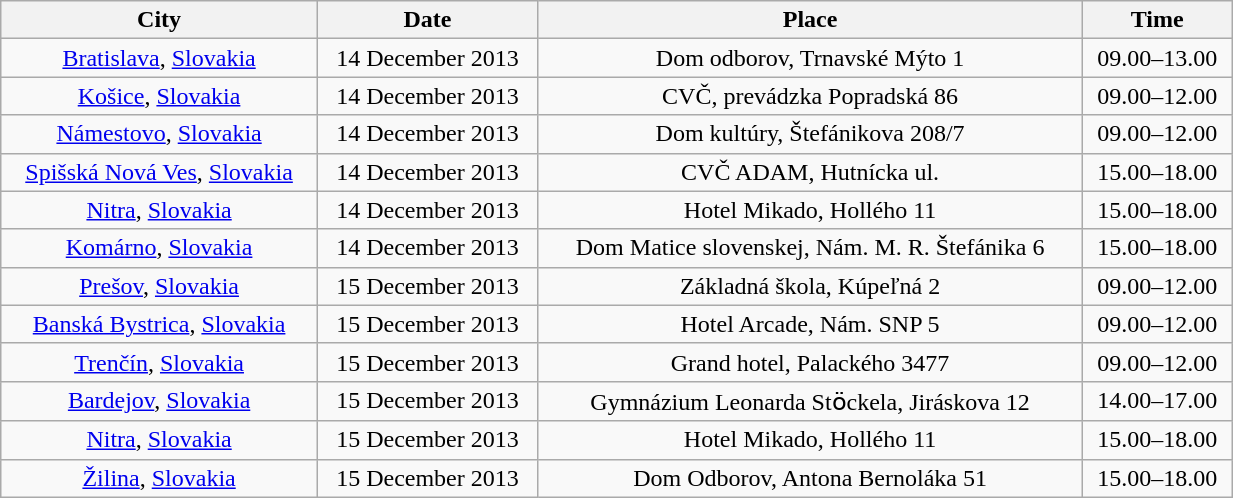<table class="wikitable" style="text-align:center; width:65%;">
<tr>
<th>City</th>
<th>Date</th>
<th>Place</th>
<th>Time</th>
</tr>
<tr>
<td><a href='#'>Bratislava</a>, <a href='#'>Slovakia</a></td>
<td>14 December 2013</td>
<td>Dom odborov, Trnavské Mýto 1</td>
<td>09.00–13.00</td>
</tr>
<tr>
<td><a href='#'>Košice</a>, <a href='#'>Slovakia</a></td>
<td>14 December 2013</td>
<td>CVČ, prevádzka Popradská 86</td>
<td>09.00–12.00</td>
</tr>
<tr>
<td><a href='#'>Námestovo</a>, <a href='#'>Slovakia</a></td>
<td>14 December 2013</td>
<td>Dom kultúry, Štefánikova 208/7</td>
<td>09.00–12.00</td>
</tr>
<tr>
<td><a href='#'>Spišská Nová Ves</a>, <a href='#'>Slovakia</a></td>
<td>14 December 2013</td>
<td>CVČ ADAM, Hutnícka ul.</td>
<td>15.00–18.00</td>
</tr>
<tr>
<td><a href='#'>Nitra</a>, <a href='#'>Slovakia</a></td>
<td>14 December 2013</td>
<td>Hotel Mikado, Hollého 11</td>
<td>15.00–18.00</td>
</tr>
<tr>
<td><a href='#'>Komárno</a>, <a href='#'>Slovakia</a></td>
<td>14 December 2013</td>
<td>Dom Matice slovenskej, Nám. M. R. Štefánika 6</td>
<td>15.00–18.00</td>
</tr>
<tr>
<td><a href='#'>Prešov</a>, <a href='#'>Slovakia</a></td>
<td>15 December 2013</td>
<td>Základná škola, Kúpeľná 2</td>
<td>09.00–12.00</td>
</tr>
<tr>
<td><a href='#'>Banská Bystrica</a>, <a href='#'>Slovakia</a></td>
<td>15 December 2013</td>
<td>Hotel Arcade, Nám. SNP 5</td>
<td>09.00–12.00</td>
</tr>
<tr>
<td><a href='#'>Trenčín</a>, <a href='#'>Slovakia</a></td>
<td>15 December 2013</td>
<td>Grand hotel, Palackého 3477</td>
<td>09.00–12.00</td>
</tr>
<tr>
<td><a href='#'>Bardejov</a>, <a href='#'>Slovakia</a></td>
<td>15 December 2013</td>
<td>Gymnázium Leonarda Stӧckela, Jiráskova 12</td>
<td>14.00–17.00</td>
</tr>
<tr>
<td><a href='#'>Nitra</a>, <a href='#'>Slovakia</a></td>
<td>15 December 2013</td>
<td>Hotel Mikado, Hollého 11</td>
<td>15.00–18.00</td>
</tr>
<tr>
<td><a href='#'>Žilina</a>, <a href='#'>Slovakia</a></td>
<td>15 December 2013</td>
<td>Dom Odborov, Antona Bernoláka 51</td>
<td>15.00–18.00</td>
</tr>
</table>
